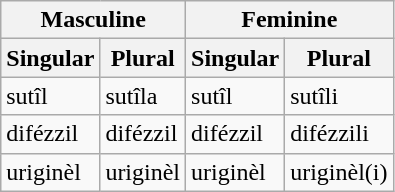<table class="wikitable">
<tr>
<th colspan="2">Masculine</th>
<th colspan="2">Feminine</th>
</tr>
<tr>
<th>Singular</th>
<th>Plural</th>
<th>Singular</th>
<th>Plural</th>
</tr>
<tr>
<td>sutîl</td>
<td>sutîla</td>
<td>sutîl</td>
<td>sutîli</td>
</tr>
<tr>
<td>difézzil</td>
<td>difézzil</td>
<td>difézzil</td>
<td>difézzili</td>
</tr>
<tr>
<td>uriginèl</td>
<td>uriginèl</td>
<td>uriginèl</td>
<td>uriginèl(i)</td>
</tr>
</table>
